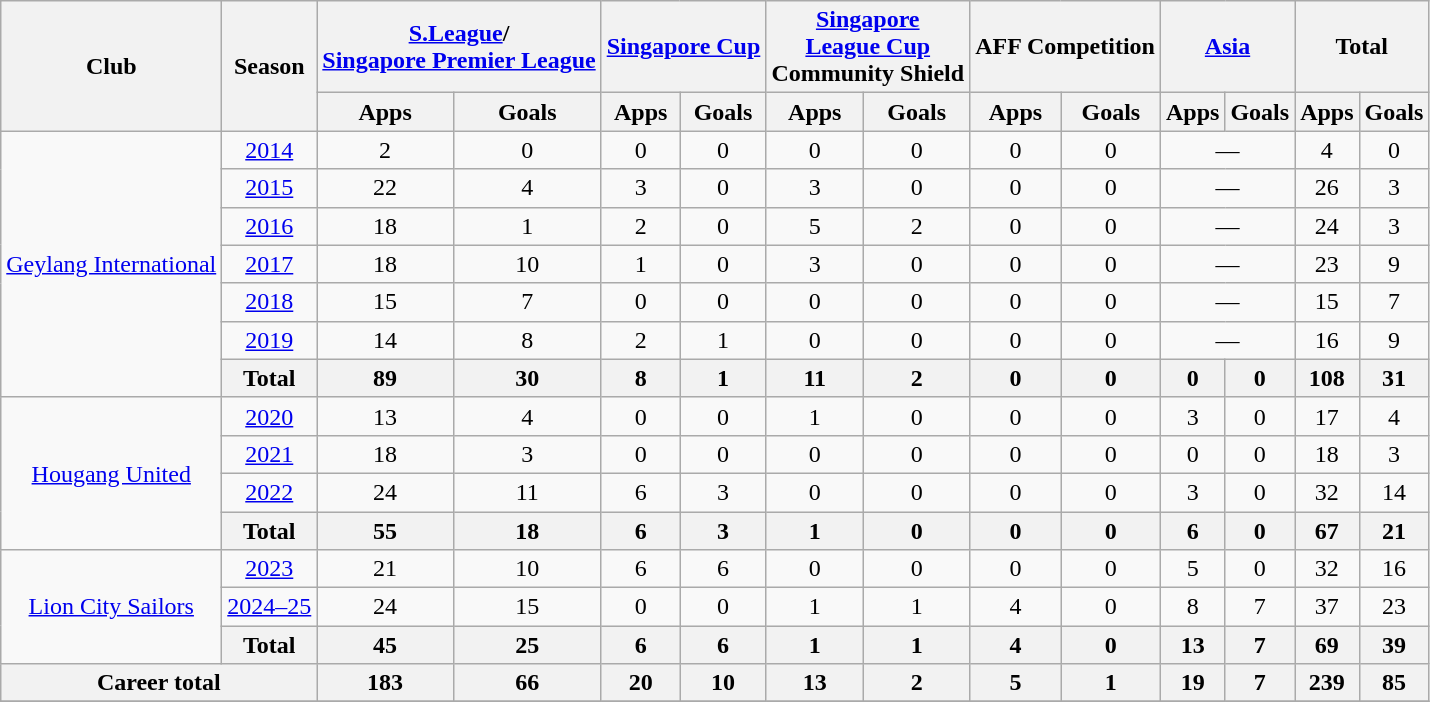<table class="wikitable" style="text-align:center">
<tr>
<th rowspan="2">Club</th>
<th rowspan="2">Season</th>
<th colspan="2"><a href='#'>S.League</a>/ <br> <a href='#'>Singapore Premier League</a></th>
<th colspan="2"><a href='#'>Singapore Cup</a></th>
<th colspan="2"><a href='#'>Singapore<br>League Cup</a> <br> Community Shield</th>
<th colspan="2">AFF Competition</th>
<th colspan="2"><a href='#'>Asia</a></th>
<th colspan="2">Total</th>
</tr>
<tr>
<th>Apps</th>
<th>Goals</th>
<th>Apps</th>
<th>Goals</th>
<th>Apps</th>
<th>Goals</th>
<th>Apps</th>
<th>Goals</th>
<th>Apps</th>
<th>Goals</th>
<th>Apps</th>
<th>Goals</th>
</tr>
<tr>
<td rowspan="7"><a href='#'>Geylang International</a></td>
<td><a href='#'>2014</a></td>
<td>2</td>
<td>0</td>
<td>0</td>
<td>0</td>
<td>0</td>
<td>0</td>
<td>0</td>
<td>0</td>
<td colspan="2">—</td>
<td>4</td>
<td>0</td>
</tr>
<tr>
<td><a href='#'>2015</a></td>
<td>22</td>
<td>4</td>
<td>3</td>
<td>0</td>
<td>3</td>
<td>0</td>
<td>0</td>
<td>0</td>
<td colspan="2">—</td>
<td>26</td>
<td>3</td>
</tr>
<tr>
<td><a href='#'>2016</a></td>
<td>18</td>
<td>1</td>
<td>2</td>
<td>0</td>
<td>5</td>
<td>2</td>
<td>0</td>
<td>0</td>
<td colspan="2">—</td>
<td>24</td>
<td>3</td>
</tr>
<tr>
<td><a href='#'>2017</a></td>
<td>18</td>
<td>10</td>
<td>1</td>
<td>0</td>
<td>3</td>
<td>0</td>
<td>0</td>
<td>0</td>
<td colspan="2">—</td>
<td>23</td>
<td>9</td>
</tr>
<tr>
<td><a href='#'>2018</a></td>
<td>15</td>
<td>7</td>
<td>0</td>
<td>0</td>
<td>0</td>
<td>0</td>
<td>0</td>
<td>0</td>
<td colspan="2">—</td>
<td>15</td>
<td>7</td>
</tr>
<tr>
<td><a href='#'>2019</a></td>
<td>14</td>
<td>8</td>
<td>2</td>
<td>1</td>
<td>0</td>
<td>0</td>
<td>0</td>
<td>0</td>
<td colspan="2">—</td>
<td>16</td>
<td>9</td>
</tr>
<tr>
<th>Total</th>
<th>89</th>
<th>30</th>
<th>8</th>
<th>1</th>
<th>11</th>
<th>2</th>
<th>0</th>
<th>0</th>
<th>0</th>
<th>0</th>
<th>108</th>
<th>31</th>
</tr>
<tr>
<td rowspan="4"><a href='#'>Hougang United</a></td>
<td><a href='#'>2020</a></td>
<td>13</td>
<td>4</td>
<td>0</td>
<td>0</td>
<td>1</td>
<td>0</td>
<td>0</td>
<td>0</td>
<td>3</td>
<td>0</td>
<td>17</td>
<td>4</td>
</tr>
<tr>
<td><a href='#'>2021</a></td>
<td>18</td>
<td>3</td>
<td>0</td>
<td>0</td>
<td>0</td>
<td>0</td>
<td>0</td>
<td>0</td>
<td>0</td>
<td>0</td>
<td>18</td>
<td>3</td>
</tr>
<tr>
<td><a href='#'>2022</a></td>
<td>24</td>
<td>11</td>
<td>6</td>
<td>3</td>
<td>0</td>
<td>0</td>
<td>0</td>
<td>0</td>
<td>3</td>
<td>0</td>
<td>32</td>
<td>14</td>
</tr>
<tr>
<th>Total</th>
<th>55</th>
<th>18</th>
<th>6</th>
<th>3</th>
<th>1</th>
<th>0</th>
<th>0</th>
<th>0</th>
<th>6</th>
<th>0</th>
<th>67</th>
<th>21</th>
</tr>
<tr>
<td rowspan="3"><a href='#'>Lion City Sailors</a></td>
<td><a href='#'>2023</a></td>
<td>21</td>
<td>10</td>
<td>6</td>
<td>6</td>
<td>0</td>
<td>0</td>
<td>0</td>
<td>0</td>
<td>5</td>
<td>0</td>
<td>32</td>
<td>16</td>
</tr>
<tr>
<td><a href='#'>2024–25</a></td>
<td>24</td>
<td>15</td>
<td>0</td>
<td>0</td>
<td>1</td>
<td>1</td>
<td>4</td>
<td>0</td>
<td>8</td>
<td>7</td>
<td>37</td>
<td>23</td>
</tr>
<tr>
<th>Total</th>
<th>45</th>
<th>25</th>
<th>6</th>
<th>6</th>
<th>1</th>
<th>1</th>
<th>4</th>
<th>0</th>
<th>13</th>
<th>7</th>
<th>69</th>
<th>39</th>
</tr>
<tr>
<th colspan="2">Career total</th>
<th>183</th>
<th>66</th>
<th>20</th>
<th>10</th>
<th>13</th>
<th>2</th>
<th>5</th>
<th>1</th>
<th>19</th>
<th>7</th>
<th>239</th>
<th>85</th>
</tr>
<tr>
</tr>
</table>
